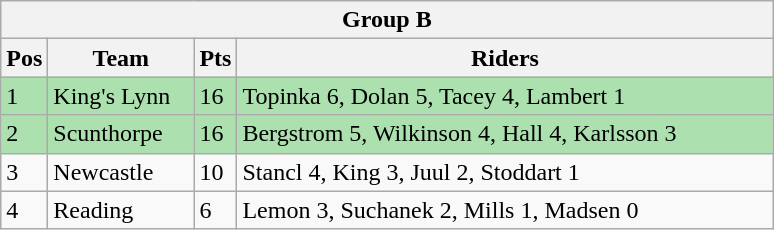<table class="wikitable">
<tr>
<th colspan="4">Group B</th>
</tr>
<tr>
<th width=20>Pos</th>
<th width=90>Team</th>
<th width=20>Pts</th>
<th width=350>Riders</th>
</tr>
<tr style="background:#ACE1AF;">
<td>1</td>
<td align=left>King's Lynn</td>
<td>16</td>
<td>Topinka 6, Dolan 5, Tacey 4, Lambert 1</td>
</tr>
<tr style="background:#ACE1AF;">
<td>2</td>
<td align=left>Scunthorpe</td>
<td>16</td>
<td>Bergstrom 5, Wilkinson 4, Hall 4, Karlsson 3</td>
</tr>
<tr>
<td>3</td>
<td align=left>Newcastle</td>
<td>10</td>
<td>Stancl 4, King 3, Juul 2, Stoddart 1</td>
</tr>
<tr>
<td>4</td>
<td align=left>Reading</td>
<td>6</td>
<td>Lemon 3, Suchanek 2, Mills 1, Madsen 0</td>
</tr>
</table>
